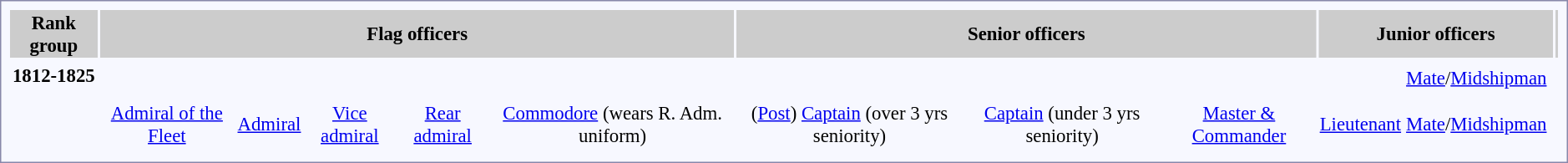<table style="border:1px solid #8888aa; background-color:#f7f8ff; padding:5px; font-size:95%; margin: 0px 12px 12px 0px; text-align:center;">
<tr style="background-color:#CCCCCC;">
<th>Rank group</th>
<th colspan=5>Flag officers</th>
<th colspan=3>Senior officers</th>
<th colspan=3>Junior officers</th>
<th></th>
</tr>
<tr>
<td rowspan=2><strong>1812-1825</strong></td>
<td></td>
<td></td>
<td></td>
<td></td>
<td></td>
<td></td>
<td></td>
<td></td>
<td></td>
<td></td>
<td></td>
</tr>
<tr>
<td></td>
<td></td>
<td></td>
<td></td>
<td></td>
<td></td>
<td></td>
<td></td>
<td></td>
<td><a href='#'>Mate</a>/<a href='#'>Midshipman</a></td>
<td></td>
</tr>
<tr>
<td></td>
<td></td>
<td></td>
<td></td>
<td></td>
<td></td>
<td></td>
<td></td>
<td></td>
<td></td>
<td></td>
</tr>
<tr>
</tr>
<tr>
<td></td>
<td><a href='#'>Admiral of the Fleet</a></td>
<td><a href='#'>Admiral</a></td>
<td><a href='#'>Vice admiral</a></td>
<td><a href='#'>Rear admiral</a></td>
<td><a href='#'>Commodore</a> (wears R. Adm. uniform)</td>
<td>(<a href='#'>Post</a>) <a href='#'>Captain</a> (over 3 yrs seniority)</td>
<td><a href='#'>Captain</a> (under 3 yrs seniority)</td>
<td><a href='#'>Master & Commander</a></td>
<td><a href='#'>Lieutenant</a></td>
<td><a href='#'>Mate</a>/<a href='#'>Midshipman</a></td>
</tr>
<tr>
<td></td>
</tr>
</table>
